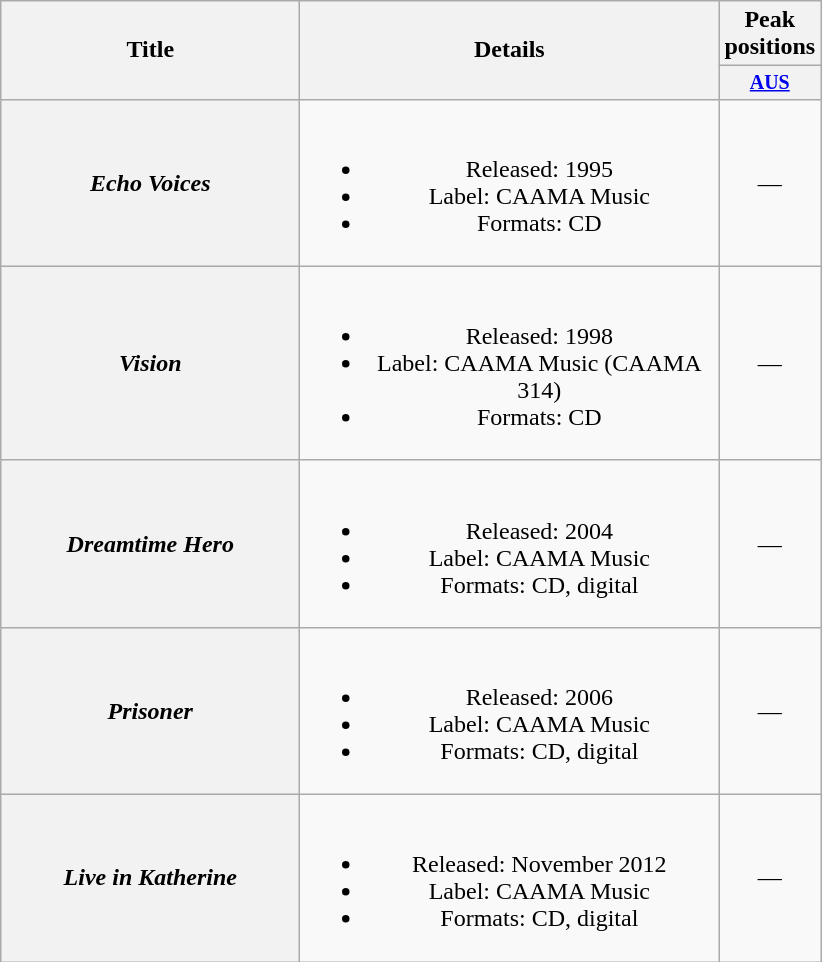<table class="wikitable plainrowheaders" style="text-align:center;">
<tr>
<th rowspan="2" style="width:12em;">Title</th>
<th rowspan="2" style="width:17em;">Details</th>
<th colspan="1">Peak positions</th>
</tr>
<tr style="font-size:smaller;">
<th width="50"><a href='#'>AUS</a><br></th>
</tr>
<tr>
<th scope="row"><em>Echo Voices</em></th>
<td><br><ul><li>Released: 1995</li><li>Label: CAAMA Music</li><li>Formats: CD</li></ul></td>
<td>—</td>
</tr>
<tr>
<th scope="row"><em>Vision</em></th>
<td><br><ul><li>Released: 1998</li><li>Label: CAAMA Music (CAAMA 314)</li><li>Formats: CD</li></ul></td>
<td>—</td>
</tr>
<tr>
<th scope="row"><em>Dreamtime Hero</em></th>
<td><br><ul><li>Released: 2004</li><li>Label: CAAMA Music</li><li>Formats: CD, digital</li></ul></td>
<td>—</td>
</tr>
<tr>
<th scope="row"><em>Prisoner</em></th>
<td><br><ul><li>Released: 2006</li><li>Label: CAAMA Music</li><li>Formats: CD, digital</li></ul></td>
<td>—</td>
</tr>
<tr>
<th scope="row"><em>Live in Katherine</em></th>
<td><br><ul><li>Released: November 2012</li><li>Label: CAAMA Music</li><li>Formats: CD, digital</li></ul></td>
<td>—</td>
</tr>
</table>
